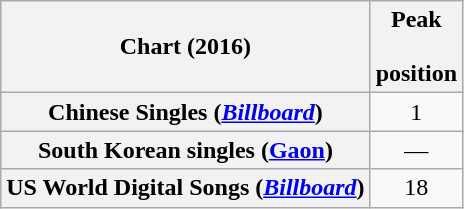<table class="wikitable plainrowheaders" style="text-align:center">
<tr>
<th scope="col">Chart (2016)</th>
<th scope="col">Peak<br><br>position</th>
</tr>
<tr>
<th scope="row">Chinese Singles (<a href='#'><em>Billboard</em></a>)</th>
<td>1</td>
</tr>
<tr>
<th scope="row">South Korean singles (<a href='#'>Gaon</a>)</th>
<td>—</td>
</tr>
<tr>
<th scope="row">US World Digital Songs  (<a href='#'><em>Billboard</em></a>)</th>
<td>18</td>
</tr>
</table>
